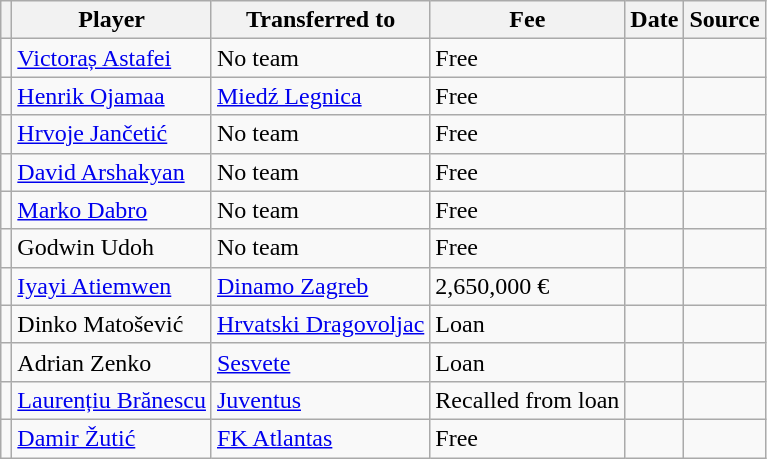<table class="wikitable plainrowheaders sortable">
<tr>
<th></th>
<th scope=col>Player</th>
<th>Transferred to</th>
<th scope=col>Fee</th>
<th scope=col>Date</th>
<th scope=col>Source</th>
</tr>
<tr>
<td align=center></td>
<td> <a href='#'>Victoraș Astafei</a></td>
<td>No team</td>
<td>Free</td>
<td></td>
<td></td>
</tr>
<tr>
<td align=center></td>
<td> <a href='#'>Henrik Ojamaa</a></td>
<td> <a href='#'>Miedź Legnica</a></td>
<td>Free</td>
<td></td>
<td></td>
</tr>
<tr>
<td align=center></td>
<td> <a href='#'>Hrvoje Jančetić</a></td>
<td>No team</td>
<td>Free</td>
<td></td>
<td></td>
</tr>
<tr>
<td align=center></td>
<td> <a href='#'>David Arshakyan</a></td>
<td>No team</td>
<td>Free</td>
<td></td>
<td></td>
</tr>
<tr>
<td align=center></td>
<td> <a href='#'>Marko Dabro</a></td>
<td>No team</td>
<td>Free</td>
<td></td>
<td></td>
</tr>
<tr>
<td align=center></td>
<td> Godwin Udoh</td>
<td>No team</td>
<td>Free</td>
<td></td>
<td></td>
</tr>
<tr>
<td align=center></td>
<td> <a href='#'>Iyayi Atiemwen</a></td>
<td> <a href='#'>Dinamo Zagreb</a></td>
<td>2,650,000 €</td>
<td></td>
<td></td>
</tr>
<tr>
<td align=center></td>
<td> Dinko Matošević</td>
<td> <a href='#'>Hrvatski Dragovoljac</a></td>
<td>Loan</td>
<td></td>
<td></td>
</tr>
<tr>
<td align=center></td>
<td> Adrian Zenko</td>
<td> <a href='#'>Sesvete</a></td>
<td>Loan</td>
<td></td>
<td></td>
</tr>
<tr>
<td align=center></td>
<td> <a href='#'>Laurențiu Brănescu</a></td>
<td> <a href='#'>Juventus</a></td>
<td>Recalled from loan</td>
<td></td>
<td></td>
</tr>
<tr>
<td align=center></td>
<td> <a href='#'>Damir Žutić</a></td>
<td> <a href='#'>FK Atlantas</a></td>
<td>Free</td>
<td></td>
<td></td>
</tr>
</table>
